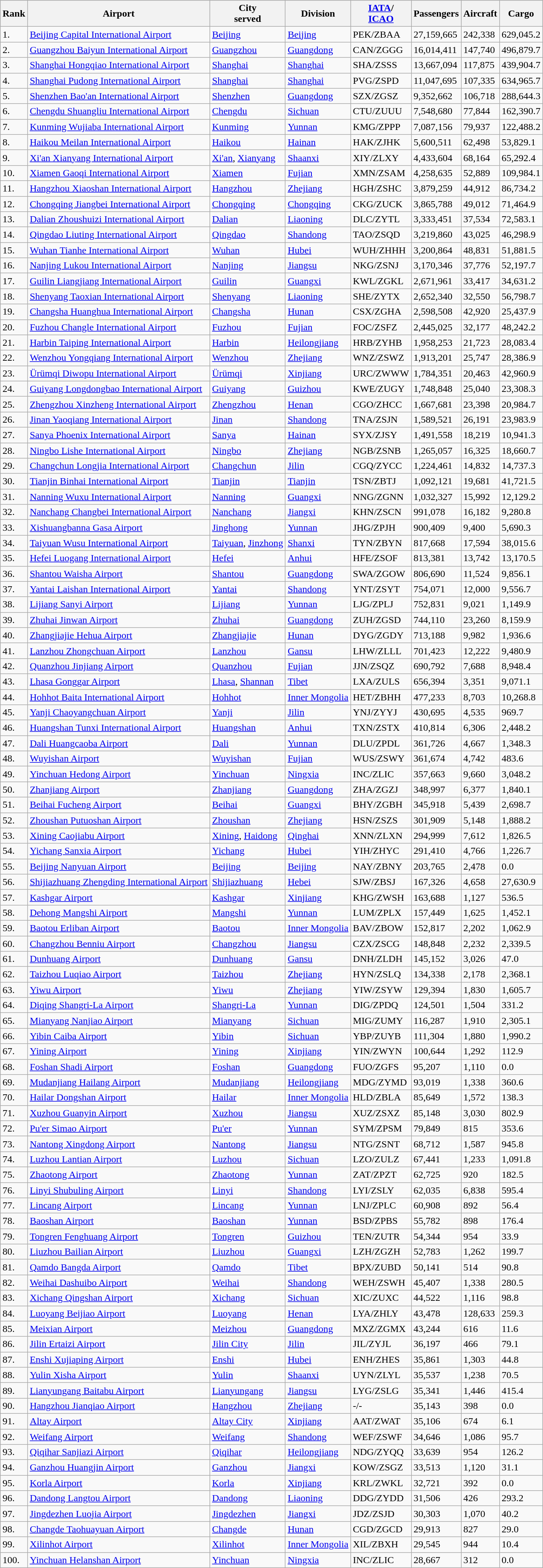<table class="wikitable sortable">
<tr bgcolor=lightgrey>
<th>Rank</th>
<th>Airport</th>
<th>City<br>served</th>
<th>Division</th>
<th><a href='#'>IATA</a>/<br><a href='#'>ICAO</a></th>
<th>Passengers</th>
<th>Aircraft</th>
<th>Cargo</th>
</tr>
<tr>
<td>1.</td>
<td><a href='#'>Beijing Capital International Airport</a></td>
<td><a href='#'>Beijing</a></td>
<td><a href='#'>Beijing</a></td>
<td>PEK/ZBAA</td>
<td>27,159,665</td>
<td>242,338</td>
<td>629,045.2</td>
</tr>
<tr>
<td>2.</td>
<td><a href='#'>Guangzhou Baiyun International Airport</a></td>
<td><a href='#'>Guangzhou</a></td>
<td><a href='#'>Guangdong</a></td>
<td>CAN/ZGGG</td>
<td>16,014,411</td>
<td>147,740</td>
<td>496,879.7</td>
</tr>
<tr>
<td>3.</td>
<td><a href='#'>Shanghai Hongqiao International Airport</a></td>
<td><a href='#'>Shanghai</a></td>
<td><a href='#'>Shanghai</a></td>
<td>SHA/ZSSS</td>
<td>13,667,094</td>
<td>117,875</td>
<td>439,904.7</td>
</tr>
<tr>
<td>4.</td>
<td><a href='#'>Shanghai Pudong International Airport</a></td>
<td><a href='#'>Shanghai</a></td>
<td><a href='#'>Shanghai</a></td>
<td>PVG/ZSPD</td>
<td>11,047,695</td>
<td>107,335</td>
<td>634,965.7</td>
</tr>
<tr>
<td>5.</td>
<td><a href='#'>Shenzhen Bao'an International Airport</a></td>
<td><a href='#'>Shenzhen</a></td>
<td><a href='#'>Guangdong</a></td>
<td>SZX/ZGSZ</td>
<td>9,352,662</td>
<td>106,718</td>
<td>288,644.3</td>
</tr>
<tr>
<td>6.</td>
<td><a href='#'>Chengdu Shuangliu International Airport</a></td>
<td><a href='#'>Chengdu</a></td>
<td><a href='#'>Sichuan</a></td>
<td>CTU/ZUUU</td>
<td>7,548,680</td>
<td>77,844</td>
<td>162,390.7</td>
</tr>
<tr>
<td>7.</td>
<td><a href='#'>Kunming Wujiaba International Airport</a></td>
<td><a href='#'>Kunming</a></td>
<td><a href='#'>Yunnan</a></td>
<td>KMG/ZPPP</td>
<td>7,087,156</td>
<td>79,937</td>
<td>122,488.2</td>
</tr>
<tr>
<td>8.</td>
<td><a href='#'>Haikou Meilan International Airport</a></td>
<td><a href='#'>Haikou</a></td>
<td><a href='#'>Hainan</a></td>
<td>HAK/ZJHK</td>
<td>5,600,511</td>
<td>62,498</td>
<td>53,829.1</td>
</tr>
<tr>
<td>9.</td>
<td><a href='#'>Xi'an Xianyang International Airport</a></td>
<td><a href='#'>Xi'an</a>, <a href='#'>Xianyang</a></td>
<td><a href='#'>Shaanxi</a></td>
<td>XIY/ZLXY</td>
<td>4,433,604</td>
<td>68,164</td>
<td>65,292.4</td>
</tr>
<tr>
<td>10.</td>
<td><a href='#'>Xiamen Gaoqi International Airport</a></td>
<td><a href='#'>Xiamen</a></td>
<td><a href='#'>Fujian</a></td>
<td>XMN/ZSAM</td>
<td>4,258,635</td>
<td>52,889</td>
<td>109,984.1</td>
</tr>
<tr>
<td>11.</td>
<td><a href='#'>Hangzhou Xiaoshan International Airport</a></td>
<td><a href='#'>Hangzhou</a></td>
<td><a href='#'>Zhejiang</a></td>
<td>HGH/ZSHC</td>
<td>3,879,259</td>
<td>44,912</td>
<td>86,734.2</td>
</tr>
<tr>
<td>12.</td>
<td><a href='#'>Chongqing Jiangbei International Airport</a></td>
<td><a href='#'>Chongqing</a></td>
<td><a href='#'>Chongqing</a></td>
<td>CKG/ZUCK</td>
<td>3,865,788</td>
<td>49,012</td>
<td>71,464.9</td>
</tr>
<tr>
<td>13.</td>
<td><a href='#'>Dalian Zhoushuizi International Airport</a></td>
<td><a href='#'>Dalian</a></td>
<td><a href='#'>Liaoning</a></td>
<td>DLC/ZYTL</td>
<td>3,333,451</td>
<td>37,534</td>
<td>72,583.1</td>
</tr>
<tr>
<td>14.</td>
<td><a href='#'>Qingdao Liuting International Airport</a></td>
<td><a href='#'>Qingdao</a></td>
<td><a href='#'>Shandong</a></td>
<td>TAO/ZSQD</td>
<td>3,219,860</td>
<td>43,025</td>
<td>46,298.9</td>
</tr>
<tr>
<td>15.</td>
<td><a href='#'>Wuhan Tianhe International Airport</a></td>
<td><a href='#'>Wuhan</a></td>
<td><a href='#'>Hubei</a></td>
<td>WUH/ZHHH</td>
<td>3,200,864</td>
<td>48,831</td>
<td>51,881.5</td>
</tr>
<tr>
<td>16.</td>
<td><a href='#'>Nanjing Lukou International Airport</a></td>
<td><a href='#'>Nanjing</a></td>
<td><a href='#'>Jiangsu</a></td>
<td>NKG/ZSNJ</td>
<td>3,170,346</td>
<td>37,776</td>
<td>52,197.7</td>
</tr>
<tr>
<td>17.</td>
<td><a href='#'>Guilin Liangjiang International Airport</a></td>
<td><a href='#'>Guilin</a></td>
<td><a href='#'>Guangxi</a></td>
<td>KWL/ZGKL</td>
<td>2,671,961</td>
<td>33,417</td>
<td>34,631.2</td>
</tr>
<tr>
<td>18.</td>
<td><a href='#'>Shenyang Taoxian International Airport</a></td>
<td><a href='#'>Shenyang</a></td>
<td><a href='#'>Liaoning</a></td>
<td>SHE/ZYTX</td>
<td>2,652,340</td>
<td>32,550</td>
<td>56,798.7</td>
</tr>
<tr>
<td>19.</td>
<td><a href='#'>Changsha Huanghua International Airport</a></td>
<td><a href='#'>Changsha</a></td>
<td><a href='#'>Hunan</a></td>
<td>CSX/ZGHA</td>
<td>2,598,508</td>
<td>42,920</td>
<td>25,437.9</td>
</tr>
<tr>
<td>20.</td>
<td><a href='#'>Fuzhou Changle International Airport</a></td>
<td><a href='#'>Fuzhou</a></td>
<td><a href='#'>Fujian</a></td>
<td>FOC/ZSFZ</td>
<td>2,445,025</td>
<td>32,177</td>
<td>48,242.2</td>
</tr>
<tr>
<td>21.</td>
<td><a href='#'>Harbin Taiping International Airport</a></td>
<td><a href='#'>Harbin</a></td>
<td><a href='#'>Heilongjiang</a></td>
<td>HRB/ZYHB</td>
<td>1,958,253</td>
<td>21,723</td>
<td>28,083.4</td>
</tr>
<tr>
<td>22.</td>
<td><a href='#'>Wenzhou Yongqiang International Airport</a></td>
<td><a href='#'>Wenzhou</a></td>
<td><a href='#'>Zhejiang</a></td>
<td>WNZ/ZSWZ</td>
<td>1,913,201</td>
<td>25,747</td>
<td>28,386.9</td>
</tr>
<tr>
<td>23.</td>
<td><a href='#'>Ürümqi Diwopu International Airport</a></td>
<td><a href='#'>Ürümqi</a></td>
<td><a href='#'>Xinjiang</a></td>
<td>URC/ZWWW</td>
<td>1,784,351</td>
<td>20,463</td>
<td>42,960.9</td>
</tr>
<tr>
<td>24.</td>
<td><a href='#'>Guiyang Longdongbao International Airport</a></td>
<td><a href='#'>Guiyang</a></td>
<td><a href='#'>Guizhou</a></td>
<td>KWE/ZUGY</td>
<td>1,748,848</td>
<td>25,040</td>
<td>23,308.3</td>
</tr>
<tr>
<td>25.</td>
<td><a href='#'>Zhengzhou Xinzheng International Airport</a></td>
<td><a href='#'>Zhengzhou</a></td>
<td><a href='#'>Henan</a></td>
<td>CGO/ZHCC</td>
<td>1,667,681</td>
<td>23,398</td>
<td>20,984.7</td>
</tr>
<tr>
<td>26.</td>
<td><a href='#'>Jinan Yaoqiang International Airport</a></td>
<td><a href='#'>Jinan</a></td>
<td><a href='#'>Shandong</a></td>
<td>TNA/ZSJN</td>
<td>1,589,521</td>
<td>26,191</td>
<td>23,983.9</td>
</tr>
<tr>
<td>27.</td>
<td><a href='#'>Sanya Phoenix International Airport</a></td>
<td><a href='#'>Sanya</a></td>
<td><a href='#'>Hainan</a></td>
<td>SYX/ZJSY</td>
<td>1,491,558</td>
<td>18,219</td>
<td>10,941.3</td>
</tr>
<tr>
<td>28.</td>
<td><a href='#'>Ningbo Lishe International Airport</a></td>
<td><a href='#'>Ningbo</a></td>
<td><a href='#'>Zhejiang</a></td>
<td>NGB/ZSNB</td>
<td>1,265,057</td>
<td>16,325</td>
<td>18,660.7</td>
</tr>
<tr>
<td>29.</td>
<td><a href='#'>Changchun Longjia International Airport</a></td>
<td><a href='#'>Changchun</a></td>
<td><a href='#'>Jilin</a></td>
<td>CGQ/ZYCC</td>
<td>1,224,461</td>
<td>14,832</td>
<td>14,737.3</td>
</tr>
<tr>
<td>30.</td>
<td><a href='#'>Tianjin Binhai International Airport</a></td>
<td><a href='#'>Tianjin</a></td>
<td><a href='#'>Tianjin</a></td>
<td>TSN/ZBTJ</td>
<td>1,092,121</td>
<td>19,681</td>
<td>41,721.5</td>
</tr>
<tr>
<td>31.</td>
<td><a href='#'>Nanning Wuxu International Airport</a></td>
<td><a href='#'>Nanning</a></td>
<td><a href='#'>Guangxi</a></td>
<td>NNG/ZGNN</td>
<td>1,032,327</td>
<td>15,992</td>
<td>12,129.2</td>
</tr>
<tr>
<td>32.</td>
<td><a href='#'>Nanchang Changbei International Airport</a></td>
<td><a href='#'>Nanchang</a></td>
<td><a href='#'>Jiangxi</a></td>
<td>KHN/ZSCN</td>
<td>991,078</td>
<td>16,182</td>
<td>9,280.8</td>
</tr>
<tr>
<td>33.</td>
<td><a href='#'>Xishuangbanna Gasa Airport</a></td>
<td><a href='#'>Jinghong</a></td>
<td><a href='#'>Yunnan</a></td>
<td>JHG/ZPJH</td>
<td>900,409</td>
<td>9,400</td>
<td>5,690.3</td>
</tr>
<tr>
<td>34.</td>
<td><a href='#'>Taiyuan Wusu International Airport</a></td>
<td><a href='#'>Taiyuan</a>, <a href='#'>Jinzhong</a></td>
<td><a href='#'>Shanxi</a></td>
<td>TYN/ZBYN</td>
<td>817,668</td>
<td>17,594</td>
<td>38,015.6</td>
</tr>
<tr>
<td>35.</td>
<td><a href='#'>Hefei Luogang International Airport</a></td>
<td><a href='#'>Hefei</a></td>
<td><a href='#'>Anhui</a></td>
<td>HFE/ZSOF</td>
<td>813,381</td>
<td>13,742</td>
<td>13,170.5</td>
</tr>
<tr>
<td>36.</td>
<td><a href='#'>Shantou Waisha Airport</a></td>
<td><a href='#'>Shantou</a></td>
<td><a href='#'>Guangdong</a></td>
<td>SWA/ZGOW</td>
<td>806,690</td>
<td>11,524</td>
<td>9,856.1</td>
</tr>
<tr>
<td>37.</td>
<td><a href='#'>Yantai Laishan International Airport</a></td>
<td><a href='#'>Yantai</a></td>
<td><a href='#'>Shandong</a></td>
<td>YNT/ZSYT</td>
<td>754,071</td>
<td>12,000</td>
<td>9,556.7</td>
</tr>
<tr>
<td>38.</td>
<td><a href='#'>Lijiang Sanyi Airport</a></td>
<td><a href='#'>Lijiang</a></td>
<td><a href='#'>Yunnan</a></td>
<td>LJG/ZPLJ</td>
<td>752,831</td>
<td>9,021</td>
<td>1,149.9</td>
</tr>
<tr>
<td>39.</td>
<td><a href='#'>Zhuhai Jinwan Airport</a></td>
<td><a href='#'>Zhuhai</a></td>
<td><a href='#'>Guangdong</a></td>
<td>ZUH/ZGSD</td>
<td>744,110</td>
<td>23,260</td>
<td>8,159.9</td>
</tr>
<tr>
<td>40.</td>
<td><a href='#'>Zhangjiajie Hehua Airport</a></td>
<td><a href='#'>Zhangjiajie</a></td>
<td><a href='#'>Hunan</a></td>
<td>DYG/ZGDY</td>
<td>713,188</td>
<td>9,982</td>
<td>1,936.6</td>
</tr>
<tr>
<td>41.</td>
<td><a href='#'>Lanzhou Zhongchuan Airport</a></td>
<td><a href='#'>Lanzhou</a></td>
<td><a href='#'>Gansu</a></td>
<td>LHW/ZLLL</td>
<td>701,423</td>
<td>12,222</td>
<td>9,480.9</td>
</tr>
<tr>
<td>42.</td>
<td><a href='#'>Quanzhou Jinjiang Airport</a></td>
<td><a href='#'>Quanzhou</a></td>
<td><a href='#'>Fujian</a></td>
<td>JJN/ZSQZ</td>
<td>690,792</td>
<td>7,688</td>
<td>8,948.4</td>
</tr>
<tr>
<td>43.</td>
<td><a href='#'>Lhasa Gonggar Airport</a></td>
<td><a href='#'>Lhasa</a>, <a href='#'>Shannan</a></td>
<td><a href='#'>Tibet</a></td>
<td>LXA/ZULS</td>
<td>656,394</td>
<td>3,351</td>
<td>9,071.1</td>
</tr>
<tr>
<td>44.</td>
<td><a href='#'>Hohhot Baita International Airport</a></td>
<td><a href='#'>Hohhot</a></td>
<td><a href='#'>Inner Mongolia</a></td>
<td>HET/ZBHH</td>
<td>477,233</td>
<td>8,703</td>
<td>10,268.8</td>
</tr>
<tr>
<td>45.</td>
<td><a href='#'>Yanji Chaoyangchuan Airport</a></td>
<td><a href='#'>Yanji</a></td>
<td><a href='#'>Jilin</a></td>
<td>YNJ/ZYYJ</td>
<td>430,695</td>
<td>4,535</td>
<td>969.7</td>
</tr>
<tr>
<td>46.</td>
<td><a href='#'>Huangshan Tunxi International Airport</a></td>
<td><a href='#'>Huangshan</a></td>
<td><a href='#'>Anhui</a></td>
<td>TXN/ZSTX</td>
<td>410,814</td>
<td>6,306</td>
<td>2,448.2</td>
</tr>
<tr>
<td>47.</td>
<td><a href='#'>Dali Huangcaoba Airport</a></td>
<td><a href='#'>Dali</a></td>
<td><a href='#'>Yunnan</a></td>
<td>DLU/ZPDL</td>
<td>361,726</td>
<td>4,667</td>
<td>1,348.3</td>
</tr>
<tr>
<td>48.</td>
<td><a href='#'>Wuyishan Airport</a></td>
<td><a href='#'>Wuyishan</a></td>
<td><a href='#'>Fujian</a></td>
<td>WUS/ZSWY</td>
<td>361,674</td>
<td>4,742</td>
<td>483.6</td>
</tr>
<tr>
<td>49.</td>
<td><a href='#'>Yinchuan Hedong Airport</a></td>
<td><a href='#'>Yinchuan</a></td>
<td><a href='#'>Ningxia</a></td>
<td>INC/ZLIC</td>
<td>357,663</td>
<td>9,660</td>
<td>3,048.2</td>
</tr>
<tr>
<td>50.</td>
<td><a href='#'>Zhanjiang Airport</a></td>
<td><a href='#'>Zhanjiang</a></td>
<td><a href='#'>Guangdong</a></td>
<td>ZHA/ZGZJ</td>
<td>348,997</td>
<td>6,377</td>
<td>1,840.1</td>
</tr>
<tr>
<td>51.</td>
<td><a href='#'>Beihai Fucheng Airport</a></td>
<td><a href='#'>Beihai</a></td>
<td><a href='#'>Guangxi</a></td>
<td>BHY/ZGBH</td>
<td>345,918</td>
<td>5,439</td>
<td>2,698.7</td>
</tr>
<tr>
<td>52.</td>
<td><a href='#'>Zhoushan Putuoshan Airport</a></td>
<td><a href='#'>Zhoushan</a></td>
<td><a href='#'>Zhejiang</a></td>
<td>HSN/ZSZS</td>
<td>301,909</td>
<td>5,148</td>
<td>1,888.2</td>
</tr>
<tr>
<td>53.</td>
<td><a href='#'>Xining Caojiabu Airport</a></td>
<td><a href='#'>Xining</a>, <a href='#'>Haidong</a></td>
<td><a href='#'>Qinghai</a></td>
<td>XNN/ZLXN</td>
<td>294,999</td>
<td>7,612</td>
<td>1,826.5</td>
</tr>
<tr>
<td>54.</td>
<td><a href='#'>Yichang Sanxia Airport</a></td>
<td><a href='#'>Yichang</a></td>
<td><a href='#'>Hubei</a></td>
<td>YIH/ZHYC</td>
<td>291,410</td>
<td>4,766</td>
<td>1,226.7</td>
</tr>
<tr>
<td>55.</td>
<td><a href='#'>Beijing Nanyuan Airport</a></td>
<td><a href='#'>Beijing</a></td>
<td><a href='#'>Beijing</a></td>
<td>NAY/ZBNY</td>
<td>203,765</td>
<td>2,478</td>
<td>0.0</td>
</tr>
<tr>
<td>56.</td>
<td><a href='#'>Shijiazhuang Zhengding International Airport</a></td>
<td><a href='#'>Shijiazhuang</a></td>
<td><a href='#'>Hebei</a></td>
<td>SJW/ZBSJ</td>
<td>167,326</td>
<td>4,658</td>
<td>27,630.9</td>
</tr>
<tr>
<td>57.</td>
<td><a href='#'>Kashgar Airport</a></td>
<td><a href='#'>Kashgar</a></td>
<td><a href='#'>Xinjiang</a></td>
<td>KHG/ZWSH</td>
<td>163,688</td>
<td>1,127</td>
<td>536.5</td>
</tr>
<tr>
<td>58.</td>
<td><a href='#'>Dehong Mangshi Airport</a></td>
<td><a href='#'>Mangshi</a></td>
<td><a href='#'>Yunnan</a></td>
<td>LUM/ZPLX</td>
<td>157,449</td>
<td>1,625</td>
<td>1,452.1</td>
</tr>
<tr>
<td>59.</td>
<td><a href='#'>Baotou Erliban Airport</a></td>
<td><a href='#'>Baotou</a></td>
<td><a href='#'>Inner Mongolia</a></td>
<td>BAV/ZBOW</td>
<td>152,817</td>
<td>2,202</td>
<td>1,062.9</td>
</tr>
<tr>
<td>60.</td>
<td><a href='#'>Changzhou Benniu Airport</a></td>
<td><a href='#'>Changzhou</a></td>
<td><a href='#'>Jiangsu</a></td>
<td>CZX/ZSCG</td>
<td>148,848</td>
<td>2,232</td>
<td>2,339.5</td>
</tr>
<tr>
<td>61.</td>
<td><a href='#'>Dunhuang Airport</a></td>
<td><a href='#'>Dunhuang</a></td>
<td><a href='#'>Gansu</a></td>
<td>DNH/ZLDH</td>
<td>145,152</td>
<td>3,026</td>
<td>47.0</td>
</tr>
<tr>
<td>62.</td>
<td><a href='#'>Taizhou Luqiao Airport</a></td>
<td><a href='#'>Taizhou</a></td>
<td><a href='#'>Zhejiang</a></td>
<td>HYN/ZSLQ</td>
<td>134,338</td>
<td>2,178</td>
<td>2,368.1</td>
</tr>
<tr>
<td>63.</td>
<td><a href='#'>Yiwu Airport</a></td>
<td><a href='#'>Yiwu</a></td>
<td><a href='#'>Zhejiang</a></td>
<td>YIW/ZSYW</td>
<td>129,394</td>
<td>1,830</td>
<td>1,605.7</td>
</tr>
<tr>
<td>64.</td>
<td><a href='#'>Diqing Shangri-La Airport</a></td>
<td><a href='#'>Shangri-La</a></td>
<td><a href='#'>Yunnan</a></td>
<td>DIG/ZPDQ</td>
<td>124,501</td>
<td>1,504</td>
<td>331.2</td>
</tr>
<tr>
<td>65.</td>
<td><a href='#'>Mianyang Nanjiao Airport</a></td>
<td><a href='#'>Mianyang</a></td>
<td><a href='#'>Sichuan</a></td>
<td>MIG/ZUMY</td>
<td>116,287</td>
<td>1,910</td>
<td>2,305.1</td>
</tr>
<tr>
<td>66.</td>
<td><a href='#'>Yibin Caiba Airport</a></td>
<td><a href='#'>Yibin</a></td>
<td><a href='#'>Sichuan</a></td>
<td>YBP/ZUYB</td>
<td>111,304</td>
<td>1,880</td>
<td>1,990.2</td>
</tr>
<tr>
<td>67.</td>
<td><a href='#'>Yining Airport</a></td>
<td><a href='#'>Yining</a></td>
<td><a href='#'>Xinjiang</a></td>
<td>YIN/ZWYN</td>
<td>100,644</td>
<td>1,292</td>
<td>112.9</td>
</tr>
<tr>
<td>68.</td>
<td><a href='#'>Foshan Shadi Airport</a></td>
<td><a href='#'>Foshan</a></td>
<td><a href='#'>Guangdong</a></td>
<td>FUO/ZGFS</td>
<td>95,207</td>
<td>1,110</td>
<td>0.0</td>
</tr>
<tr>
<td>69.</td>
<td><a href='#'>Mudanjiang Hailang Airport</a></td>
<td><a href='#'>Mudanjiang</a></td>
<td><a href='#'>Heilongjiang</a></td>
<td>MDG/ZYMD</td>
<td>93,019</td>
<td>1,338</td>
<td>360.6</td>
</tr>
<tr>
<td>70.</td>
<td><a href='#'>Hailar Dongshan Airport</a></td>
<td><a href='#'>Hailar</a></td>
<td><a href='#'>Inner Mongolia</a></td>
<td>HLD/ZBLA</td>
<td>85,649</td>
<td>1,572</td>
<td>138.3</td>
</tr>
<tr>
<td>71.</td>
<td><a href='#'>Xuzhou Guanyin Airport</a></td>
<td><a href='#'>Xuzhou</a></td>
<td><a href='#'>Jiangsu</a></td>
<td>XUZ/ZSXZ</td>
<td>85,148</td>
<td>3,030</td>
<td>802.9</td>
</tr>
<tr>
<td>72.</td>
<td><a href='#'>Pu'er Simao Airport</a></td>
<td><a href='#'>Pu'er</a></td>
<td><a href='#'>Yunnan</a></td>
<td>SYM/ZPSM</td>
<td>79,849</td>
<td>815</td>
<td>353.6</td>
</tr>
<tr>
<td>73.</td>
<td><a href='#'>Nantong Xingdong Airport</a></td>
<td><a href='#'>Nantong</a></td>
<td><a href='#'>Jiangsu</a></td>
<td>NTG/ZSNT</td>
<td>68,712</td>
<td>1,587</td>
<td>945.8</td>
</tr>
<tr>
<td>74.</td>
<td><a href='#'>Luzhou Lantian Airport</a></td>
<td><a href='#'>Luzhou</a></td>
<td><a href='#'>Sichuan</a></td>
<td>LZO/ZULZ</td>
<td>67,441</td>
<td>1,233</td>
<td>1,091.8</td>
</tr>
<tr>
<td>75.</td>
<td><a href='#'>Zhaotong Airport</a></td>
<td><a href='#'>Zhaotong</a></td>
<td><a href='#'>Yunnan</a></td>
<td>ZAT/ZPZT</td>
<td>62,725</td>
<td>920</td>
<td>182.5</td>
</tr>
<tr>
<td>76.</td>
<td><a href='#'>Linyi Shubuling Airport</a></td>
<td><a href='#'>Linyi</a></td>
<td><a href='#'>Shandong</a></td>
<td>LYI/ZSLY</td>
<td>62,035</td>
<td>6,838</td>
<td>595.4</td>
</tr>
<tr>
<td>77.</td>
<td><a href='#'>Lincang Airport</a></td>
<td><a href='#'>Lincang</a></td>
<td><a href='#'>Yunnan</a></td>
<td>LNJ/ZPLC</td>
<td>60,908</td>
<td>892</td>
<td>56.4</td>
</tr>
<tr>
<td>78.</td>
<td><a href='#'>Baoshan Airport</a></td>
<td><a href='#'>Baoshan</a></td>
<td><a href='#'>Yunnan</a></td>
<td>BSD/ZPBS</td>
<td>55,782</td>
<td>898</td>
<td>176.4</td>
</tr>
<tr>
<td>79.</td>
<td><a href='#'>Tongren Fenghuang Airport</a></td>
<td><a href='#'>Tongren</a></td>
<td><a href='#'>Guizhou</a></td>
<td>TEN/ZUTR</td>
<td>54,344</td>
<td>954</td>
<td>33.9</td>
</tr>
<tr>
<td>80.</td>
<td><a href='#'>Liuzhou Bailian Airport</a></td>
<td><a href='#'>Liuzhou</a></td>
<td><a href='#'>Guangxi</a></td>
<td>LZH/ZGZH</td>
<td>52,783</td>
<td>1,262</td>
<td>199.7</td>
</tr>
<tr>
<td>81.</td>
<td><a href='#'>Qamdo Bangda Airport</a></td>
<td><a href='#'>Qamdo</a></td>
<td><a href='#'>Tibet</a></td>
<td>BPX/ZUBD</td>
<td>50,141</td>
<td>514</td>
<td>90.8</td>
</tr>
<tr>
<td>82.</td>
<td><a href='#'>Weihai Dashuibo Airport</a></td>
<td><a href='#'>Weihai</a></td>
<td><a href='#'>Shandong</a></td>
<td>WEH/ZSWH</td>
<td>45,407</td>
<td>1,338</td>
<td>280.5</td>
</tr>
<tr>
<td>83.</td>
<td><a href='#'>Xichang Qingshan Airport</a></td>
<td><a href='#'>Xichang</a></td>
<td><a href='#'>Sichuan</a></td>
<td>XIC/ZUXC</td>
<td>44,522</td>
<td>1,116</td>
<td>98.8</td>
</tr>
<tr>
<td>84.</td>
<td><a href='#'>Luoyang Beijiao Airport</a></td>
<td><a href='#'>Luoyang</a></td>
<td><a href='#'>Henan</a></td>
<td>LYA/ZHLY</td>
<td>43,478</td>
<td>128,633</td>
<td>259.3</td>
</tr>
<tr>
<td>85.</td>
<td><a href='#'>Meixian Airport</a></td>
<td><a href='#'>Meizhou</a></td>
<td><a href='#'>Guangdong</a></td>
<td>MXZ/ZGMX</td>
<td>43,244</td>
<td>616</td>
<td>11.6</td>
</tr>
<tr>
<td>86.</td>
<td><a href='#'>Jilin Ertaizi Airport</a></td>
<td><a href='#'>Jilin City</a></td>
<td><a href='#'>Jilin</a></td>
<td>JIL/ZYJL</td>
<td>36,197</td>
<td>466</td>
<td>79.1</td>
</tr>
<tr>
<td>87.</td>
<td><a href='#'>Enshi Xujiaping Airport</a></td>
<td><a href='#'>Enshi</a></td>
<td><a href='#'>Hubei</a></td>
<td>ENH/ZHES</td>
<td>35,861</td>
<td>1,303</td>
<td>44.8</td>
</tr>
<tr>
<td>88.</td>
<td><a href='#'>Yulin Xisha Airport</a></td>
<td><a href='#'>Yulin</a></td>
<td><a href='#'>Shaanxi</a></td>
<td>UYN/ZLYL</td>
<td>35,537</td>
<td>1,238</td>
<td>70.5</td>
</tr>
<tr>
<td>89.</td>
<td><a href='#'>Lianyungang Baitabu Airport</a></td>
<td><a href='#'>Lianyungang</a></td>
<td><a href='#'>Jiangsu</a></td>
<td>LYG/ZSLG</td>
<td>35,341</td>
<td>1,446</td>
<td>415.4</td>
</tr>
<tr>
<td>90.</td>
<td><a href='#'>Hangzhou Jianqiao Airport</a></td>
<td><a href='#'>Hangzhou</a></td>
<td><a href='#'>Zhejiang</a></td>
<td>-/-</td>
<td>35,143</td>
<td>398</td>
<td>0.0</td>
</tr>
<tr>
<td>91.</td>
<td><a href='#'>Altay Airport</a></td>
<td><a href='#'>Altay City</a></td>
<td><a href='#'>Xinjiang</a></td>
<td>AAT/ZWAT</td>
<td>35,106</td>
<td>674</td>
<td>6.1</td>
</tr>
<tr>
<td>92.</td>
<td><a href='#'>Weifang Airport</a></td>
<td><a href='#'>Weifang</a></td>
<td><a href='#'>Shandong</a></td>
<td>WEF/ZSWF</td>
<td>34,646</td>
<td>1,086</td>
<td>95.7</td>
</tr>
<tr>
<td>93.</td>
<td><a href='#'>Qiqihar Sanjiazi Airport</a></td>
<td><a href='#'>Qiqihar</a></td>
<td><a href='#'>Heilongjiang</a></td>
<td>NDG/ZYQQ</td>
<td>33,639</td>
<td>954</td>
<td>126.2</td>
</tr>
<tr>
<td>94.</td>
<td><a href='#'>Ganzhou Huangjin Airport</a></td>
<td><a href='#'>Ganzhou</a></td>
<td><a href='#'>Jiangxi</a></td>
<td>KOW/ZSGZ</td>
<td>33,513</td>
<td>1,120</td>
<td>31.1</td>
</tr>
<tr>
<td>95.</td>
<td><a href='#'>Korla Airport</a></td>
<td><a href='#'>Korla</a></td>
<td><a href='#'>Xinjiang</a></td>
<td>KRL/ZWKL</td>
<td>32,721</td>
<td>392</td>
<td>0.0</td>
</tr>
<tr>
<td>96.</td>
<td><a href='#'>Dandong Langtou Airport</a></td>
<td><a href='#'>Dandong</a></td>
<td><a href='#'>Liaoning</a></td>
<td>DDG/ZYDD</td>
<td>31,506</td>
<td>426</td>
<td>293.2</td>
</tr>
<tr>
<td>97.</td>
<td><a href='#'>Jingdezhen Luojia Airport</a></td>
<td><a href='#'>Jingdezhen</a></td>
<td><a href='#'>Jiangxi</a></td>
<td>JDZ/ZSJD</td>
<td>30,303</td>
<td>1,070</td>
<td>40.2</td>
</tr>
<tr>
<td>98.</td>
<td><a href='#'>Changde Taohuayuan Airport</a></td>
<td><a href='#'>Changde</a></td>
<td><a href='#'>Hunan</a></td>
<td>CGD/ZGCD</td>
<td>29,913</td>
<td>827</td>
<td>29.0</td>
</tr>
<tr>
<td>99.</td>
<td><a href='#'>Xilinhot Airport</a></td>
<td><a href='#'>Xilinhot</a></td>
<td><a href='#'>Inner Mongolia</a></td>
<td>XIL/ZBXH</td>
<td>29,545</td>
<td>944</td>
<td>10.4</td>
</tr>
<tr>
<td>100.</td>
<td><a href='#'>Yinchuan Helanshan Airport</a></td>
<td><a href='#'>Yinchuan</a></td>
<td><a href='#'>Ningxia</a></td>
<td>INC/ZLIC</td>
<td>28,667</td>
<td>312</td>
<td>0.0</td>
</tr>
</table>
